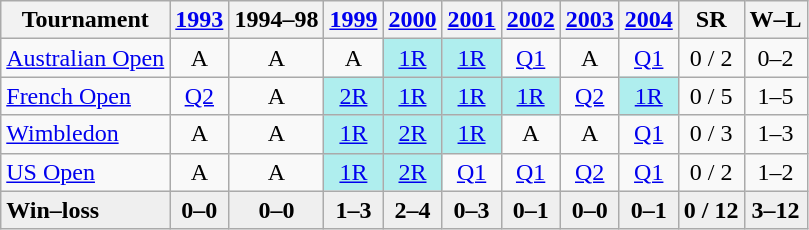<table class=wikitable style="text-align:center;">
<tr>
<th>Tournament</th>
<th><a href='#'>1993</a></th>
<th>1994–98</th>
<th><a href='#'>1999</a></th>
<th><a href='#'>2000</a></th>
<th><a href='#'>2001</a></th>
<th><a href='#'>2002</a></th>
<th><a href='#'>2003</a></th>
<th><a href='#'>2004</a></th>
<th>SR</th>
<th>W–L</th>
</tr>
<tr>
<td align=left><a href='#'>Australian Open</a></td>
<td>A</td>
<td>A</td>
<td>A</td>
<td bgcolor=afeeee><a href='#'>1R</a></td>
<td bgcolor=afeeee><a href='#'>1R</a></td>
<td><a href='#'>Q1</a></td>
<td>A</td>
<td><a href='#'>Q1</a></td>
<td>0 / 2</td>
<td>0–2</td>
</tr>
<tr>
<td align=left><a href='#'>French Open</a></td>
<td><a href='#'>Q2</a></td>
<td>A</td>
<td bgcolor=afeeee><a href='#'>2R</a></td>
<td bgcolor=afeeee><a href='#'>1R</a></td>
<td bgcolor=afeeee><a href='#'>1R</a></td>
<td bgcolor=afeeee><a href='#'>1R</a></td>
<td><a href='#'>Q2</a></td>
<td bgcolor=afeeee><a href='#'>1R</a></td>
<td>0 / 5</td>
<td>1–5</td>
</tr>
<tr>
<td align=left><a href='#'>Wimbledon</a></td>
<td>A</td>
<td>A</td>
<td bgcolor=afeeee><a href='#'>1R</a></td>
<td bgcolor=afeeee><a href='#'>2R</a></td>
<td bgcolor=afeeee><a href='#'>1R</a></td>
<td>A</td>
<td>A</td>
<td><a href='#'>Q1</a></td>
<td>0 / 3</td>
<td>1–3</td>
</tr>
<tr>
<td align=left><a href='#'>US Open</a></td>
<td>A</td>
<td>A</td>
<td bgcolor=afeeee><a href='#'>1R</a></td>
<td bgcolor=afeeee><a href='#'>2R</a></td>
<td><a href='#'>Q1</a></td>
<td><a href='#'>Q1</a></td>
<td><a href='#'>Q2</a></td>
<td><a href='#'>Q1</a></td>
<td>0 / 2</td>
<td>1–2</td>
</tr>
<tr style="background:#efefef; font-weight:bold;">
<td align=left>Win–loss</td>
<td>0–0</td>
<td>0–0</td>
<td>1–3</td>
<td>2–4</td>
<td>0–3</td>
<td>0–1</td>
<td>0–0</td>
<td>0–1</td>
<td>0 / 12</td>
<td>3–12</td>
</tr>
</table>
